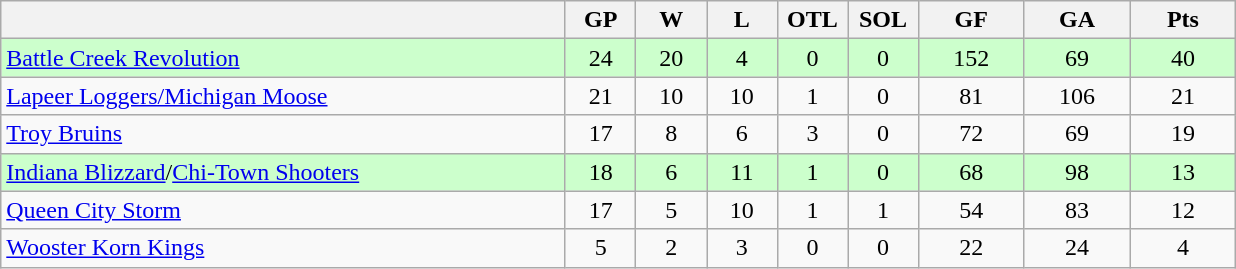<table class="wikitable">
<tr>
<th width="40%" bgcolor="#e0e0e0"></th>
<th width="5%" bgcolor="#e0e0e0">GP</th>
<th width="5%" bgcolor="#e0e0e0">W</th>
<th width="5%" bgcolor="#e0e0e0">L</th>
<th width="5%" bgcolor="#e0e0e0">OTL</th>
<th width="5%" bgcolor="#e0e0e0">SOL</th>
<th width="7.5%" bgcolor="#e0e0e0">GF</th>
<th width="7.5%" bgcolor="#e0e0e0">GA</th>
<th width="7.5%" bgcolor="#e0e0e0">Pts</th>
</tr>
<tr align="center" bgcolor="#CCFFCC">
<td align="left"><a href='#'>Battle Creek Revolution</a></td>
<td>24</td>
<td>20</td>
<td>4</td>
<td>0</td>
<td>0</td>
<td>152</td>
<td>69</td>
<td>40</td>
</tr>
<tr align="center">
<td align="left"><a href='#'>Lapeer Loggers/Michigan Moose</a></td>
<td>21</td>
<td>10</td>
<td>10</td>
<td>1</td>
<td>0</td>
<td>81</td>
<td>106</td>
<td>21</td>
</tr>
<tr align="center">
<td align="left"><a href='#'>Troy Bruins</a></td>
<td>17</td>
<td>8</td>
<td>6</td>
<td>3</td>
<td>0</td>
<td>72</td>
<td>69</td>
<td>19</td>
</tr>
<tr align="center" bgcolor="#CCFFCC">
<td align="left"><a href='#'>Indiana Blizzard</a>/<a href='#'>Chi-Town Shooters</a></td>
<td>18</td>
<td>6</td>
<td>11</td>
<td>1</td>
<td>0</td>
<td>68</td>
<td>98</td>
<td>13</td>
</tr>
<tr align="center">
<td align="left"><a href='#'>Queen City Storm</a></td>
<td>17</td>
<td>5</td>
<td>10</td>
<td>1</td>
<td>1</td>
<td>54</td>
<td>83</td>
<td>12</td>
</tr>
<tr align="center">
<td align="left"><a href='#'>Wooster Korn Kings</a></td>
<td>5</td>
<td>2</td>
<td>3</td>
<td>0</td>
<td>0</td>
<td>22</td>
<td>24</td>
<td>4</td>
</tr>
</table>
